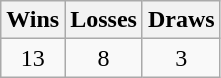<table class="wikitable">
<tr>
<th>Wins</th>
<th>Losses</th>
<th>Draws</th>
</tr>
<tr>
<td align=center>13</td>
<td align=center>8</td>
<td align=center>3</td>
</tr>
</table>
